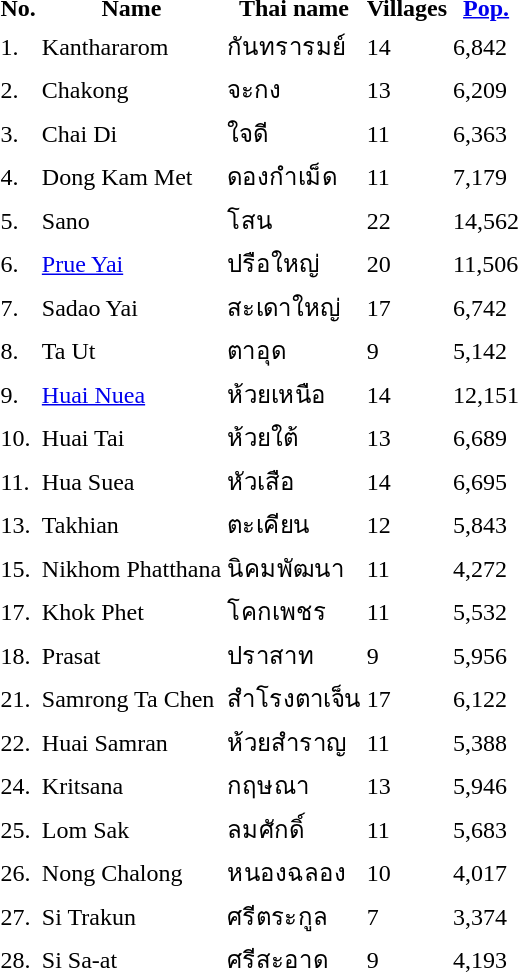<table>
<tr>
<th>No.</th>
<th>Name</th>
<th>Thai name</th>
<th>Villages</th>
<th><a href='#'>Pop.</a></th>
</tr>
<tr>
<td>1.</td>
<td>Kanthararom</td>
<td>กันทรารมย์</td>
<td>14</td>
<td>6,842</td>
<td></td>
</tr>
<tr>
<td>2.</td>
<td>Chakong</td>
<td>จะกง</td>
<td>13</td>
<td>6,209</td>
<td></td>
</tr>
<tr>
<td>3.</td>
<td>Chai Di</td>
<td>ใจดี</td>
<td>11</td>
<td>6,363</td>
<td></td>
</tr>
<tr>
<td>4.</td>
<td>Dong Kam Met</td>
<td>ดองกำเม็ด</td>
<td>11</td>
<td>7,179</td>
<td></td>
</tr>
<tr>
<td>5.</td>
<td>Sano</td>
<td>โสน</td>
<td>22</td>
<td>14,562</td>
<td></td>
</tr>
<tr>
<td>6.</td>
<td><a href='#'>Prue Yai</a></td>
<td>ปรือใหญ่</td>
<td>20</td>
<td>11,506</td>
<td></td>
</tr>
<tr>
<td>7.</td>
<td>Sadao Yai</td>
<td>สะเดาใหญ่</td>
<td>17</td>
<td>6,742</td>
<td></td>
</tr>
<tr>
<td>8.</td>
<td>Ta Ut</td>
<td>ตาอุด</td>
<td>9</td>
<td>5,142</td>
<td></td>
</tr>
<tr>
<td>9.</td>
<td><a href='#'>Huai Nuea</a></td>
<td>ห้วยเหนือ</td>
<td>14</td>
<td>12,151</td>
<td></td>
</tr>
<tr>
<td>10.</td>
<td>Huai Tai</td>
<td>ห้วยใต้</td>
<td>13</td>
<td>6,689</td>
<td></td>
</tr>
<tr>
<td>11.</td>
<td>Hua Suea</td>
<td>หัวเสือ</td>
<td>14</td>
<td>6,695</td>
<td></td>
</tr>
<tr>
<td>13.</td>
<td>Takhian</td>
<td>ตะเคียน</td>
<td>12</td>
<td>5,843</td>
<td></td>
</tr>
<tr>
<td>15.</td>
<td>Nikhom Phatthana</td>
<td>นิคมพัฒนา</td>
<td>11</td>
<td>4,272</td>
<td></td>
</tr>
<tr>
<td>17.</td>
<td>Khok Phet</td>
<td>โคกเพชร</td>
<td>11</td>
<td>5,532</td>
<td></td>
</tr>
<tr>
<td>18.</td>
<td>Prasat</td>
<td>ปราสาท</td>
<td>9</td>
<td>5,956</td>
<td></td>
</tr>
<tr>
<td>21.</td>
<td>Samrong Ta Chen</td>
<td>สำโรงตาเจ็น</td>
<td>17</td>
<td>6,122</td>
<td></td>
</tr>
<tr>
<td>22.</td>
<td>Huai Samran</td>
<td>ห้วยสำราญ</td>
<td>11</td>
<td>5,388</td>
<td></td>
</tr>
<tr>
<td>24.</td>
<td>Kritsana</td>
<td>กฤษณา</td>
<td>13</td>
<td>5,946</td>
<td></td>
</tr>
<tr>
<td>25.</td>
<td>Lom Sak</td>
<td>ลมศักดิ์</td>
<td>11</td>
<td>5,683</td>
<td></td>
</tr>
<tr>
<td>26.</td>
<td>Nong Chalong</td>
<td>หนองฉลอง</td>
<td>10</td>
<td>4,017</td>
<td></td>
</tr>
<tr>
<td>27.</td>
<td>Si Trakun</td>
<td>ศรีตระกูล</td>
<td>7</td>
<td>3,374</td>
<td></td>
</tr>
<tr>
<td>28.</td>
<td>Si Sa-at</td>
<td>ศรีสะอาด</td>
<td>9</td>
<td>4,193</td>
<td></td>
</tr>
</table>
